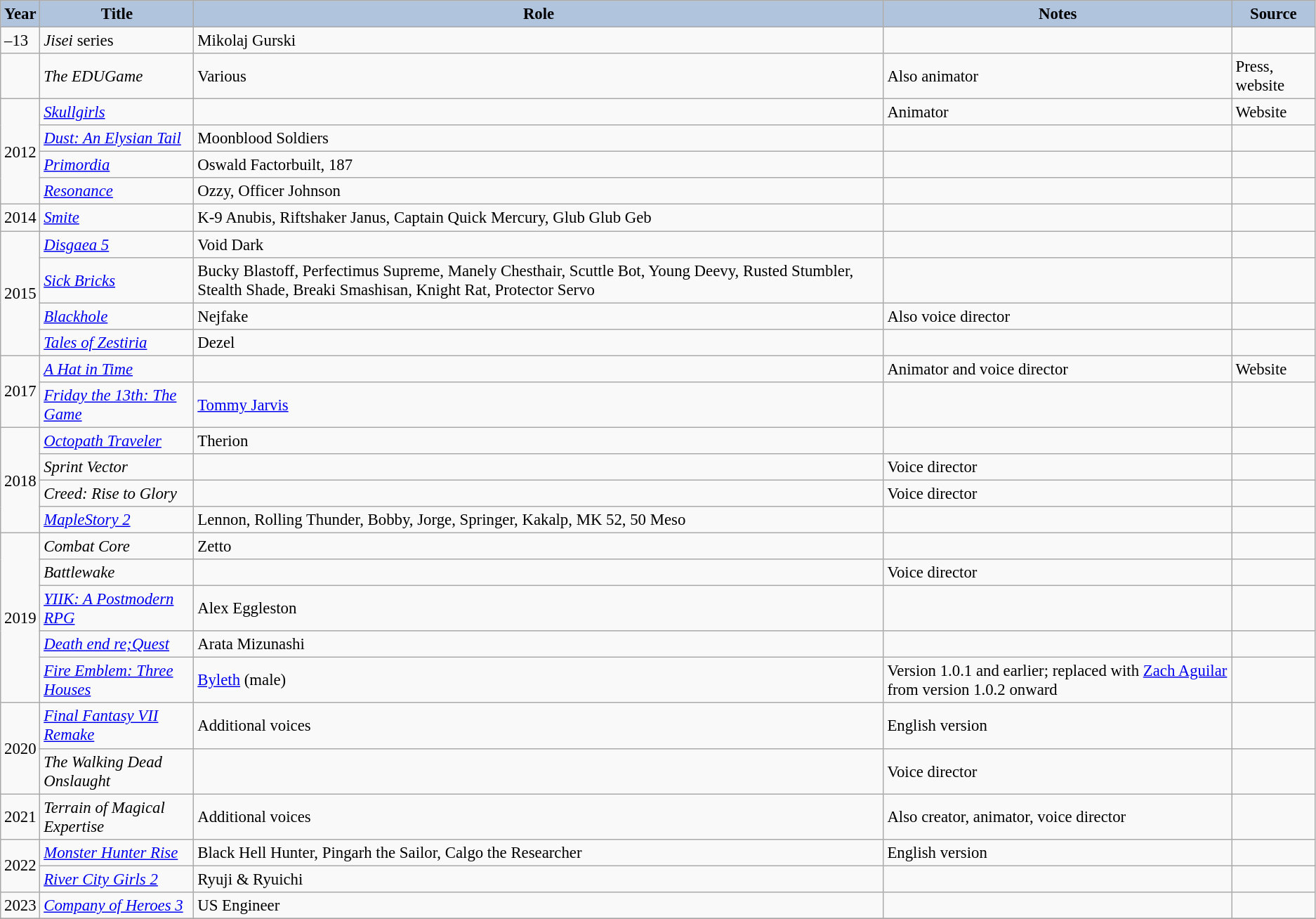<table class="wikitable sortable plainrowheaders" style="font-size: 95%;">
<tr>
<th style="background:#b0c4de; style=width:40px;">Year </th>
<th style="background:#b0c4de;">Title</th>
<th style="background:#b0c4de;">Role </th>
<th style="background:#b0c4de;" class="unsortable">Notes</th>
<th style="background:#b0c4de;" class="unsortable">Source</th>
</tr>
<tr>
<td>–13</td>
<td><em>Jisei</em> series</td>
<td>Mikolaj Gurski</td>
<td></td>
<td></td>
</tr>
<tr>
<td></td>
<td><em>The EDUGame</em></td>
<td>Various</td>
<td>Also animator</td>
<td>Press, website</td>
</tr>
<tr>
<td rowspan=4>2012</td>
<td><em><a href='#'>Skullgirls</a></em></td>
<td></td>
<td>Animator</td>
<td>Website</td>
</tr>
<tr>
<td><em><a href='#'>Dust: An Elysian Tail</a></em></td>
<td>Moonblood Soldiers</td>
<td></td>
<td></td>
</tr>
<tr>
<td><em><a href='#'>Primordia</a></em></td>
<td>Oswald Factorbuilt, 187</td>
<td></td>
<td></td>
</tr>
<tr>
<td><em><a href='#'>Resonance</a></em></td>
<td>Ozzy, Officer Johnson</td>
<td></td>
<td></td>
</tr>
<tr>
<td>2014</td>
<td><em><a href='#'>Smite</a></em></td>
<td>K-9 Anubis, Riftshaker Janus, Captain Quick Mercury, Glub Glub Geb</td>
<td></td>
<td></td>
</tr>
<tr>
<td rowspan=4>2015</td>
<td><em><a href='#'>Disgaea 5</a></em></td>
<td>Void Dark</td>
<td></td>
<td></td>
</tr>
<tr>
<td><em><a href='#'>Sick Bricks</a></em></td>
<td>Bucky Blastoff, Perfectimus Supreme, Manely Chesthair, Scuttle Bot, Young Deevy, Rusted Stumbler, Stealth Shade, Breaki Smashisan, Knight Rat, Protector Servo</td>
<td></td>
<td></td>
</tr>
<tr>
<td><em><a href='#'>Blackhole</a></em></td>
<td>Nejfake</td>
<td>Also voice director</td>
<td></td>
</tr>
<tr>
<td><em><a href='#'>Tales of Zestiria</a></em></td>
<td>Dezel</td>
<td></td>
<td></td>
</tr>
<tr>
<td rowspan=2>2017</td>
<td><em><a href='#'>A Hat in Time</a></em></td>
<td></td>
<td>Animator and voice director</td>
<td>Website</td>
</tr>
<tr>
<td><em><a href='#'>Friday the 13th: The Game</a></em></td>
<td><a href='#'>Tommy Jarvis</a></td>
<td></td>
<td></td>
</tr>
<tr>
<td rowspan=4>2018</td>
<td><em><a href='#'>Octopath Traveler</a></em></td>
<td>Therion</td>
<td></td>
<td></td>
</tr>
<tr>
<td><em>Sprint Vector</em></td>
<td></td>
<td>Voice director</td>
<td></td>
</tr>
<tr>
<td><em>Creed: Rise to Glory</em></td>
<td></td>
<td>Voice director</td>
<td></td>
</tr>
<tr>
<td><em><a href='#'>MapleStory 2</a></em></td>
<td>Lennon, Rolling Thunder, Bobby, Jorge, Springer, Kakalp, MK 52, 50 Meso</td>
<td></td>
<td></td>
</tr>
<tr>
<td rowspan=5>2019</td>
<td><em>Combat Core</em></td>
<td>Zetto</td>
<td></td>
<td></td>
</tr>
<tr>
<td><em>Battlewake</em></td>
<td></td>
<td>Voice director</td>
<td></td>
</tr>
<tr>
<td><em><a href='#'>YIIK: A Postmodern RPG</a></em></td>
<td>Alex Eggleston</td>
<td></td>
<td></td>
</tr>
<tr>
<td><em><a href='#'>Death end re;Quest</a></em></td>
<td>Arata Mizunashi</td>
<td></td>
<td></td>
</tr>
<tr>
<td><em><a href='#'>Fire Emblem: Three Houses</a></em></td>
<td><a href='#'>Byleth</a> (male)</td>
<td>Version 1.0.1 and earlier; replaced with <a href='#'>Zach Aguilar</a> from version 1.0.2 onward</td>
<td></td>
</tr>
<tr>
<td rowspan=2>2020</td>
<td><em><a href='#'>Final Fantasy VII Remake</a></em></td>
<td>Additional voices</td>
<td>English version</td>
<td></td>
</tr>
<tr>
<td><em>The Walking Dead Onslaught</em></td>
<td></td>
<td>Voice director</td>
<td></td>
</tr>
<tr>
<td>2021</td>
<td><em>Terrain of Magical Expertise</em></td>
<td>Additional voices</td>
<td>Also creator, animator, voice director</td>
<td></td>
</tr>
<tr>
<td rowspan=2>2022</td>
<td><em><a href='#'>Monster Hunter Rise</a></em></td>
<td>Black Hell Hunter, Pingarh the Sailor, Calgo the Researcher</td>
<td>English version</td>
<td></td>
</tr>
<tr>
<td><em><a href='#'>River City Girls 2</a></em></td>
<td>Ryuji & Ryuichi</td>
<td></td>
<td></td>
</tr>
<tr>
<td>2023</td>
<td><em><a href='#'>Company of Heroes 3</a></em></td>
<td>US Engineer</td>
<td></td>
<td></td>
</tr>
<tr>
</tr>
</table>
